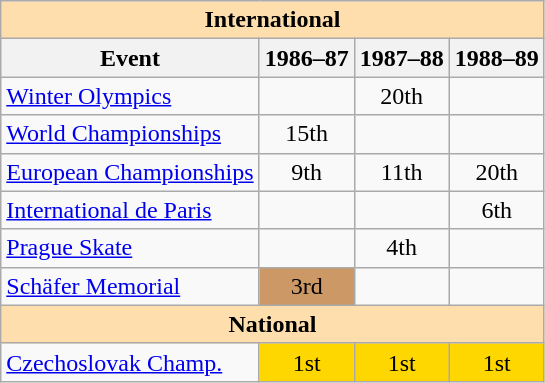<table class="wikitable" style="text-align:center">
<tr>
<th style="background-color: #ffdead; " colspan=4 align=center>International</th>
</tr>
<tr>
<th>Event</th>
<th>1986–87</th>
<th>1987–88</th>
<th>1988–89</th>
</tr>
<tr>
<td align=left><a href='#'>Winter Olympics</a></td>
<td></td>
<td>20th</td>
<td></td>
</tr>
<tr>
<td align=left><a href='#'>World Championships</a></td>
<td>15th</td>
<td></td>
<td></td>
</tr>
<tr>
<td align=left><a href='#'>European Championships</a></td>
<td>9th</td>
<td>11th</td>
<td>20th</td>
</tr>
<tr>
<td align=left><a href='#'>International de Paris</a></td>
<td></td>
<td></td>
<td>6th</td>
</tr>
<tr>
<td align=left><a href='#'>Prague Skate</a></td>
<td></td>
<td>4th</td>
<td></td>
</tr>
<tr>
<td align=left><a href='#'>Schäfer Memorial</a></td>
<td bgcolor=cc9966>3rd</td>
<td></td>
<td></td>
</tr>
<tr>
<th style="background-color: #ffdead; " colspan=4 align=center>National</th>
</tr>
<tr>
<td align=left><a href='#'>Czechoslovak Champ.</a></td>
<td bgcolor=gold>1st</td>
<td bgcolor="gold">1st</td>
<td bgcolor="gold">1st</td>
</tr>
</table>
